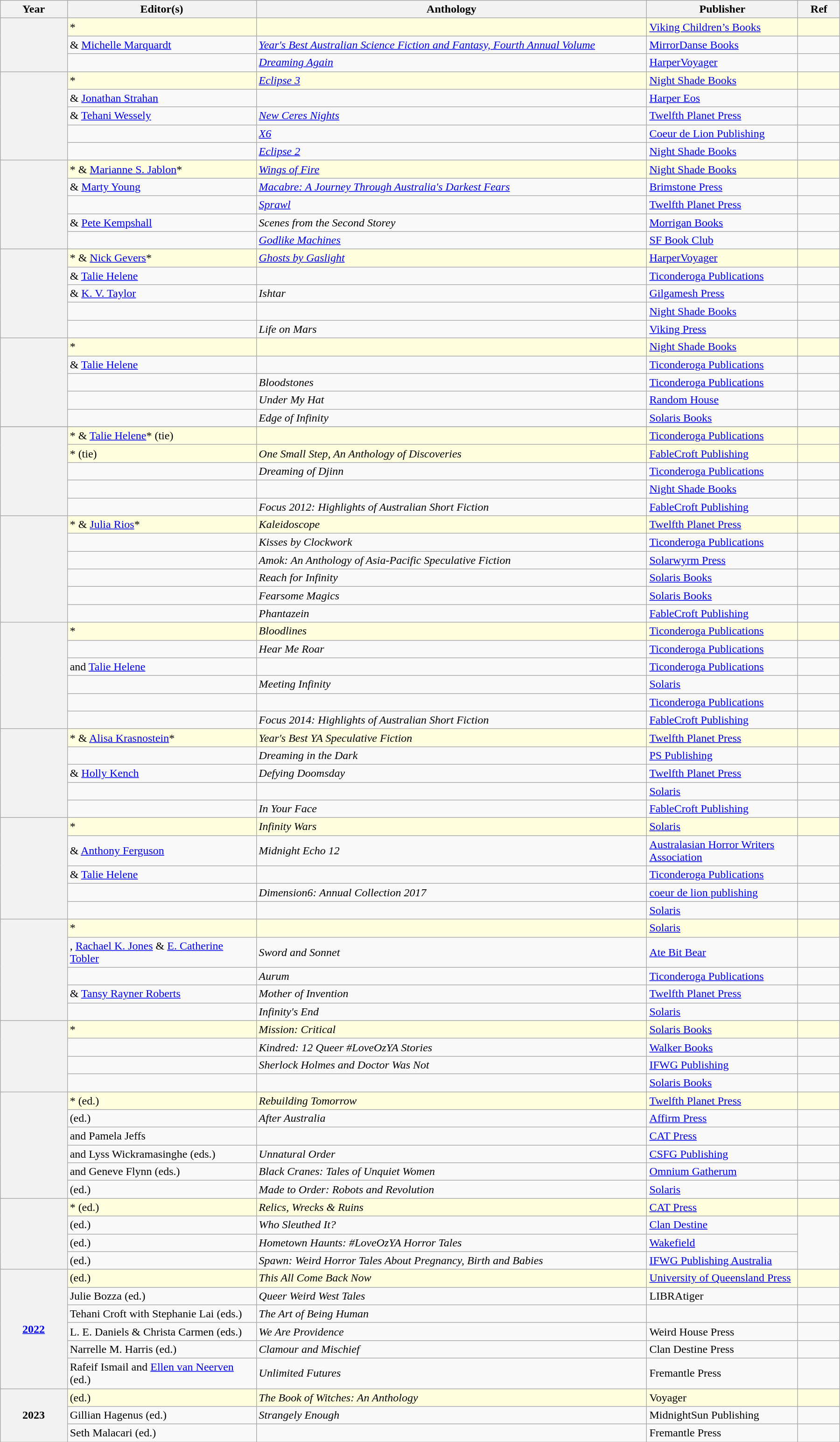<table class="sortable wikitable" width="95%" cellpadding="5" style="margin: 1em auto 1em auto">
<tr>
<th width="8%">Year</th>
<th width="22.5%">Editor(s)</th>
<th width="46.5%">Anthology</th>
<th width="18%">Publisher</th>
<th width="5%" class="unsortable">Ref</th>
</tr>
<tr style="background:lightyellow;">
<th rowspan="3" align="center"></th>
<td>*</td>
<td></td>
<td><a href='#'>Viking Children’s Books</a></td>
<td></td>
</tr>
<tr>
<td> & <a href='#'>Michelle Marquardt</a></td>
<td><em><a href='#'>Year's Best Australian Science Fiction and Fantasy, Fourth Annual Volume</a></em></td>
<td><a href='#'>MirrorDanse Books</a></td>
<td></td>
</tr>
<tr>
<td></td>
<td><em><a href='#'>Dreaming Again</a></em></td>
<td><a href='#'>HarperVoyager</a></td>
<td></td>
</tr>
<tr style="background:lightyellow;">
<th rowspan="5" align="center"></th>
<td>*</td>
<td><em><a href='#'>Eclipse 3</a></em></td>
<td><a href='#'>Night Shade Books</a></td>
<td></td>
</tr>
<tr>
<td> & <a href='#'>Jonathan Strahan</a></td>
<td></td>
<td><a href='#'>Harper Eos</a></td>
<td></td>
</tr>
<tr>
<td> & <a href='#'>Tehani Wessely</a></td>
<td><em><a href='#'>New Ceres Nights</a></em></td>
<td><a href='#'>Twelfth Planet Press</a></td>
<td></td>
</tr>
<tr>
<td></td>
<td><em><a href='#'>X6</a></em></td>
<td><a href='#'>Coeur de Lion Publishing</a></td>
<td></td>
</tr>
<tr>
<td></td>
<td><em><a href='#'>Eclipse 2</a></em></td>
<td><a href='#'>Night Shade Books</a></td>
<td></td>
</tr>
<tr style="background:lightyellow;">
<th rowspan="5" align="center"></th>
<td>* & <a href='#'>Marianne S. Jablon</a>*</td>
<td><em><a href='#'>Wings of Fire</a></em></td>
<td><a href='#'>Night Shade Books</a></td>
<td></td>
</tr>
<tr>
<td> & <a href='#'>Marty Young</a></td>
<td><em><a href='#'>Macabre: A Journey Through Australia's Darkest Fears</a></em></td>
<td><a href='#'>Brimstone Press</a></td>
<td></td>
</tr>
<tr>
<td></td>
<td><em><a href='#'>Sprawl</a></em></td>
<td><a href='#'>Twelfth Planet Press</a></td>
<td></td>
</tr>
<tr>
<td> & <a href='#'>Pete Kempshall</a></td>
<td><em>Scenes from the Second Storey</em></td>
<td><a href='#'>Morrigan Books</a></td>
<td></td>
</tr>
<tr>
<td></td>
<td><em><a href='#'>Godlike Machines</a></em></td>
<td><a href='#'>SF Book Club</a></td>
<td></td>
</tr>
<tr style="background:lightyellow;">
<th rowspan="5" align="center"></th>
<td>* & <a href='#'>Nick Gevers</a>*</td>
<td><em><a href='#'>Ghosts by Gaslight</a></em></td>
<td><a href='#'>HarperVoyager</a></td>
<td></td>
</tr>
<tr>
<td> & <a href='#'>Talie Helene</a></td>
<td><em></em></td>
<td><a href='#'>Ticonderoga Publications</a></td>
<td></td>
</tr>
<tr>
<td> & <a href='#'>K. V. Taylor</a></td>
<td><em>Ishtar</em></td>
<td><a href='#'>Gilgamesh Press</a></td>
<td></td>
</tr>
<tr>
<td></td>
<td></td>
<td><a href='#'>Night Shade Books</a></td>
<td></td>
</tr>
<tr>
<td></td>
<td><em>Life on Mars</em></td>
<td><a href='#'>Viking Press</a></td>
<td></td>
</tr>
<tr style="background:lightyellow;">
<th rowspan="5" align="center"></th>
<td>*</td>
<td><em></em></td>
<td><a href='#'>Night Shade Books</a></td>
<td></td>
</tr>
<tr>
<td> & <a href='#'>Talie Helene</a></td>
<td><em></em></td>
<td><a href='#'>Ticonderoga Publications</a></td>
<td></td>
</tr>
<tr>
<td></td>
<td><em>Bloodstones</em></td>
<td><a href='#'>Ticonderoga Publications</a></td>
<td></td>
</tr>
<tr>
<td></td>
<td><em>Under My Hat</em></td>
<td><a href='#'>Random House</a></td>
<td></td>
</tr>
<tr>
<td></td>
<td><em>Edge of Infinity</em></td>
<td><a href='#'>Solaris Books</a></td>
<td></td>
</tr>
<tr>
</tr>
<tr style="background:lightyellow;">
<th rowspan="5" align="center"></th>
<td>* & <a href='#'>Talie Helene</a>* (tie)</td>
<td><em></em></td>
<td><a href='#'>Ticonderoga Publications</a></td>
<td></td>
</tr>
<tr style="background:lightyellow;">
<td>* (tie)</td>
<td><em>One Small Step, An Anthology of Discoveries</em></td>
<td><a href='#'>FableCroft Publishing</a></td>
<td></td>
</tr>
<tr>
<td></td>
<td><em>Dreaming of Djinn</em></td>
<td><a href='#'>Ticonderoga Publications</a></td>
<td></td>
</tr>
<tr>
<td></td>
<td></td>
<td><a href='#'>Night Shade Books</a></td>
<td></td>
</tr>
<tr>
<td></td>
<td><em>Focus 2012: Highlights of Australian Short Fiction</em></td>
<td><a href='#'>FableCroft Publishing</a></td>
<td></td>
</tr>
<tr style="background:lightyellow;">
<th rowspan="6" align="center"></th>
<td>* & <a href='#'>Julia Rios</a>*</td>
<td><em>Kaleidoscope</em></td>
<td><a href='#'>Twelfth Planet Press</a></td>
<td></td>
</tr>
<tr>
<td></td>
<td><em>Kisses by Clockwork</em></td>
<td><a href='#'>Ticonderoga Publications</a></td>
<td></td>
</tr>
<tr>
<td></td>
<td><em>Amok: An Anthology of Asia-Pacific Speculative Fiction</em></td>
<td><a href='#'>Solarwyrm Press</a></td>
<td></td>
</tr>
<tr>
<td></td>
<td><em>Reach for Infinity</em></td>
<td><a href='#'>Solaris Books</a></td>
<td></td>
</tr>
<tr>
<td></td>
<td><em>Fearsome Magics</em></td>
<td><a href='#'>Solaris Books</a></td>
<td></td>
</tr>
<tr>
<td></td>
<td><em>Phantazein</em></td>
<td><a href='#'>FableCroft Publishing</a></td>
<td></td>
</tr>
<tr style="background:lightyellow;">
<th rowspan="6" align="center"></th>
<td>*</td>
<td><em>Bloodlines</em></td>
<td><a href='#'>Ticonderoga Publications</a></td>
<td></td>
</tr>
<tr>
<td></td>
<td><em>Hear Me Roar</em></td>
<td><a href='#'>Ticonderoga Publications</a></td>
<td></td>
</tr>
<tr>
<td> and <a href='#'>Talie Helene</a></td>
<td><em></em></td>
<td><a href='#'>Ticonderoga Publications</a></td>
<td></td>
</tr>
<tr>
<td></td>
<td><em>Meeting Infinity</em></td>
<td><a href='#'>Solaris</a></td>
<td></td>
</tr>
<tr>
<td></td>
<td><em></em></td>
<td><a href='#'>Ticonderoga Publications</a></td>
<td></td>
</tr>
<tr>
<td></td>
<td><em>Focus 2014: Highlights of Australian Short Fiction</em></td>
<td><a href='#'>FableCroft Publishing</a></td>
<td></td>
</tr>
<tr style="background:lightyellow;">
<th rowspan="5" align="center"></th>
<td>* & <a href='#'>Alisa Krasnostein</a>*</td>
<td><em>Year's Best YA Speculative Fiction</em></td>
<td><a href='#'>Twelfth Planet Press</a></td>
<td></td>
</tr>
<tr>
<td></td>
<td><em>Dreaming in the Dark</em></td>
<td><a href='#'>PS Publishing</a></td>
<td></td>
</tr>
<tr>
<td> & <a href='#'>Holly Kench</a></td>
<td><em>Defying Doomsday</em></td>
<td><a href='#'>Twelfth Planet Press</a></td>
<td></td>
</tr>
<tr>
<td></td>
<td><em></em></td>
<td><a href='#'>Solaris</a></td>
<td></td>
</tr>
<tr>
<td></td>
<td><em>In Your Face</em></td>
<td><a href='#'>FableCroft Publishing</a></td>
<td></td>
</tr>
<tr style="background:lightyellow;">
<th rowspan="5" align="center"></th>
<td>*</td>
<td><em>Infinity Wars</em></td>
<td><a href='#'>Solaris</a></td>
<td></td>
</tr>
<tr>
<td> & <a href='#'>Anthony Ferguson</a></td>
<td><em>Midnight Echo 12</em></td>
<td><a href='#'>Australasian Horror Writers Association</a></td>
<td></td>
</tr>
<tr>
<td> & <a href='#'>Talie Helene</a></td>
<td><em></em></td>
<td><a href='#'>Ticonderoga Publications</a></td>
<td></td>
</tr>
<tr>
<td></td>
<td><em>Dimension6: Annual Collection  2017</em></td>
<td><a href='#'>coeur de lion publishing</a></td>
<td></td>
</tr>
<tr>
<td></td>
<td><em></em></td>
<td><a href='#'>Solaris</a></td>
<td></td>
</tr>
<tr style="background:lightyellow;">
<th rowspan="5" align="center"></th>
<td>*</td>
<td><em></em></td>
<td><a href='#'>Solaris</a></td>
<td></td>
</tr>
<tr>
<td>, <a href='#'>Rachael K. Jones</a> & <a href='#'>E. Catherine Tobler</a></td>
<td><em>Sword and Sonnet</em></td>
<td><a href='#'>Ate Bit Bear</a></td>
<td></td>
</tr>
<tr>
<td></td>
<td><em>Aurum</em></td>
<td><a href='#'>Ticonderoga Publications</a></td>
<td></td>
</tr>
<tr>
<td> & <a href='#'>Tansy Rayner Roberts</a></td>
<td><em>Mother of Invention</em></td>
<td><a href='#'>Twelfth Planet Press</a></td>
<td></td>
</tr>
<tr>
<td></td>
<td><em>Infinity's End</em></td>
<td><a href='#'>Solaris</a></td>
<td></td>
</tr>
<tr style="background:lightyellow;">
<th rowspan="4" align="center"></th>
<td>*</td>
<td><em>Mission: Critical</em></td>
<td><a href='#'>Solaris Books</a></td>
<td></td>
</tr>
<tr>
<td></td>
<td><em>Kindred: 12 Queer #LoveOzYA Stories</em></td>
<td><a href='#'>Walker Books</a></td>
<td></td>
</tr>
<tr>
<td></td>
<td><em>Sherlock Holmes and Doctor Was Not</em></td>
<td><a href='#'>IFWG Publishing</a></td>
<td></td>
</tr>
<tr>
<td></td>
<td></td>
<td><a href='#'>Solaris Books</a></td>
<td></td>
</tr>
<tr style="background:lightyellow;">
<th rowspan="6" align="center"></th>
<td>* (ed.)</td>
<td><em>Rebuilding Tomorrow</em></td>
<td><a href='#'>Twelfth Planet Press</a></td>
<td></td>
</tr>
<tr>
<td> (ed.)</td>
<td><em>After Australia</em></td>
<td><a href='#'>Affirm Press</a></td>
<td></td>
</tr>
<tr>
<td> and Pamela Jeffs</td>
<td></td>
<td><a href='#'>CAT Press</a></td>
<td></td>
</tr>
<tr>
<td> and Lyss Wickramasinghe (eds.)</td>
<td><em>Unnatural Order</em></td>
<td><a href='#'>CSFG Publishing</a></td>
<td></td>
</tr>
<tr>
<td> and Geneve Flynn (eds.)</td>
<td><em>Black Cranes: Tales of Unquiet Women</em></td>
<td><a href='#'>Omnium Gatherum</a></td>
<td></td>
</tr>
<tr>
<td> (ed.)</td>
<td><em>Made to Order: Robots and Revolution</em></td>
<td><a href='#'>Solaris</a></td>
<td></td>
</tr>
<tr style="background:lightyellow;">
<th rowspan="4"></th>
<td>* (ed.)</td>
<td><em>Relics, Wrecks & Ruins</em></td>
<td><a href='#'>CAT Press</a></td>
<td></td>
</tr>
<tr>
<td> (ed.)</td>
<td><em>Who Sleuthed It?</em></td>
<td><a href='#'>Clan Destine</a></td>
<td rowspan="3"></td>
</tr>
<tr>
<td> (ed.)</td>
<td><em>Hometown Haunts: #LoveOzYA Horror Tales</em></td>
<td><a href='#'>Wakefield</a></td>
</tr>
<tr>
<td> (ed.)</td>
<td><em>Spawn: Weird Horror Tales About Pregnancy, Birth and Babies</em></td>
<td><a href='#'>IFWG Publishing Australia</a></td>
</tr>
<tr style="background:lightyellow;">
<th rowspan="6"><a href='#'>2022</a></th>
<td> (ed.)</td>
<td><em>This All Come Back Now</em></td>
<td><a href='#'>University of Queensland Press</a></td>
<td></td>
</tr>
<tr>
<td>Julie Bozza (ed.)</td>
<td><em>Queer Weird West Tales</em></td>
<td>LIBRAtiger</td>
<td></td>
</tr>
<tr>
<td>Tehani Croft with Stephanie Lai (eds.)</td>
<td><em>The Art of Being Human</em></td>
<td></td>
<td></td>
</tr>
<tr>
<td>L. E. Daniels & Christa Carmen (eds.)</td>
<td><em>We Are Providence</em></td>
<td>Weird House Press</td>
<td></td>
</tr>
<tr>
<td>Narrelle M. Harris (ed.)</td>
<td><em>Clamour and Mischief</em></td>
<td>Clan Destine Press</td>
<td></td>
</tr>
<tr>
<td>Rafeif Ismail and <a href='#'>Ellen van Neerven</a> (ed.)</td>
<td><em>Unlimited Futures</em></td>
<td>Fremantle Press</td>
<td></td>
</tr>
<tr style="background:lightyellow;">
<th rowspan="3">2023</th>
<td> (ed.)</td>
<td><em>The Book of Witches: An Anthology</em></td>
<td>Voyager</td>
<td></td>
</tr>
<tr>
<td>Gillian Hagenus (ed.)</td>
<td><em>Strangely Enough</em></td>
<td>MidnightSun Publishing</td>
<td></td>
</tr>
<tr>
<td>Seth Malacari (ed.)</td>
<td></td>
<td>Fremantle Press</td>
<td></td>
</tr>
</table>
